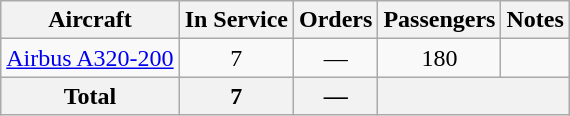<table class="wikitable" style="border-collapse:collapse;text-align:center;margin:auto;">
<tr>
<th>Aircraft</th>
<th>In Service</th>
<th>Orders</th>
<th>Passengers</th>
<th>Notes</th>
</tr>
<tr>
<td><a href='#'>Airbus A320-200</a></td>
<td>7</td>
<td>—</td>
<td>180</td>
<td></td>
</tr>
<tr>
<th>Total</th>
<th>7</th>
<th>—</th>
<th colspan="3"></th>
</tr>
</table>
